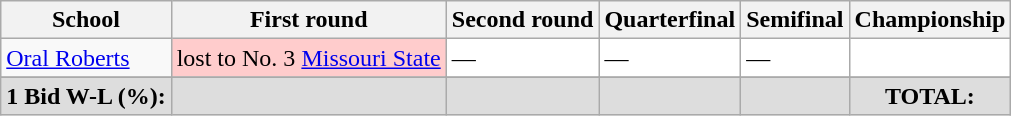<table class="sortable wikitable" style="white-space:nowrap; font-size:100%;">
<tr>
<th>School</th>
<th>First round</th>
<th>Second round</th>
<th>Quarterfinal</th>
<th>Semifinal</th>
<th>Championship</th>
</tr>
<tr>
<td><a href='#'>Oral Roberts</a></td>
<td style="background:#fcc;">lost to No. 3 <a href='#'>Missouri State</a></td>
<td style="background:#fff;">—</td>
<td style="background:#fff;">—</td>
<td style="background:#fff;">—</td>
<td style="background:#fff;"></td>
</tr>
<tr>
</tr>
<tr class="sortbottom" style="text-align:center; background:#ddd;">
<td><strong>1 Bid W-L (%):</strong></td>
<td></td>
<td></td>
<td></td>
<td></td>
<td><strong>TOTAL:</strong> </td>
</tr>
</table>
